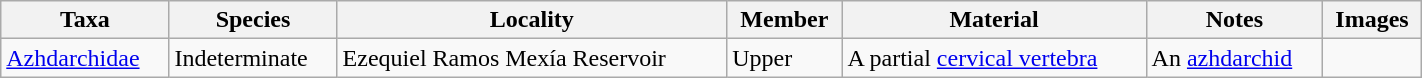<table class="wikitable sortable" align="center" width="75%">
<tr>
<th>Taxa</th>
<th>Species</th>
<th>Locality</th>
<th>Member</th>
<th>Material</th>
<th>Notes</th>
<th>Images</th>
</tr>
<tr>
<td><a href='#'>Azhdarchidae</a></td>
<td>Indeterminate</td>
<td>Ezequiel Ramos Mexía Reservoir</td>
<td>Upper</td>
<td>A partial <a href='#'>cervical vertebra</a></td>
<td>An <a href='#'>azhdarchid</a></td>
<td></td>
</tr>
</table>
